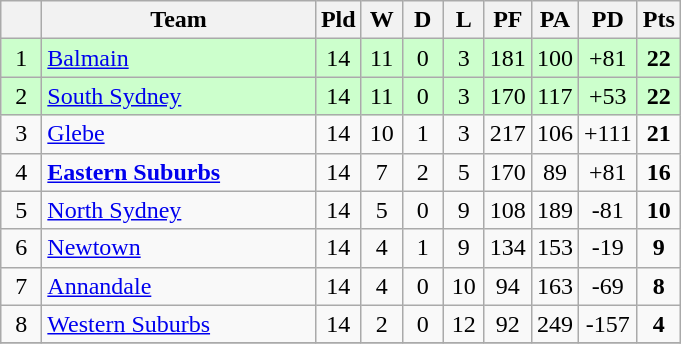<table class="wikitable" style="text-align:center;">
<tr>
<th width=20 abbr="Position×"></th>
<th width=175>Team</th>
<th width=20 abbr="Played">Pld</th>
<th width=20 abbr="Won">W</th>
<th width=20 abbr="Drawn">D</th>
<th width=20 abbr="Lost">L</th>
<th width=20 abbr="Points for">PF</th>
<th width=20 abbr="Points against">PA</th>
<th width=20 abbr="Points difference">PD</th>
<th width=20 abbr="Points">Pts</th>
</tr>
<tr style="background: #ccffcc;">
<td>1</td>
<td style="text-align:left;"> <a href='#'>Balmain</a></td>
<td>14</td>
<td>11</td>
<td>0</td>
<td>3</td>
<td>181</td>
<td>100</td>
<td>+81</td>
<td><strong>22</strong></td>
</tr>
<tr style="background: #ccffcc;">
<td>2</td>
<td style="text-align:left;"> <a href='#'>South Sydney</a></td>
<td>14</td>
<td>11</td>
<td>0</td>
<td>3</td>
<td>170</td>
<td>117</td>
<td>+53</td>
<td><strong>22</strong></td>
</tr>
<tr>
<td>3</td>
<td style="text-align:left;"> <a href='#'>Glebe</a></td>
<td>14</td>
<td>10</td>
<td>1</td>
<td>3</td>
<td>217</td>
<td>106</td>
<td>+111</td>
<td><strong>21</strong></td>
</tr>
<tr>
<td>4</td>
<td style="text-align:left;"> <strong><a href='#'>Eastern Suburbs</a></strong></td>
<td>14</td>
<td>7</td>
<td>2</td>
<td>5</td>
<td>170</td>
<td>89</td>
<td>+81</td>
<td><strong>16</strong></td>
</tr>
<tr>
<td>5</td>
<td style="text-align:left;"> <a href='#'>North Sydney</a></td>
<td>14</td>
<td>5</td>
<td>0</td>
<td>9</td>
<td>108</td>
<td>189</td>
<td>-81</td>
<td><strong>10</strong></td>
</tr>
<tr>
<td>6</td>
<td style="text-align:left;"> <a href='#'>Newtown</a></td>
<td>14</td>
<td>4</td>
<td>1</td>
<td>9</td>
<td>134</td>
<td>153</td>
<td>-19</td>
<td><strong>9</strong></td>
</tr>
<tr>
<td>7</td>
<td style="text-align:left;"> <a href='#'>Annandale</a></td>
<td>14</td>
<td>4</td>
<td>0</td>
<td>10</td>
<td>94</td>
<td>163</td>
<td>-69</td>
<td><strong>8</strong></td>
</tr>
<tr>
<td>8</td>
<td style="text-align:left;"> <a href='#'>Western Suburbs</a></td>
<td>14</td>
<td>2</td>
<td>0</td>
<td>12</td>
<td>92</td>
<td>249</td>
<td>-157</td>
<td><strong>4</strong></td>
</tr>
<tr>
</tr>
</table>
